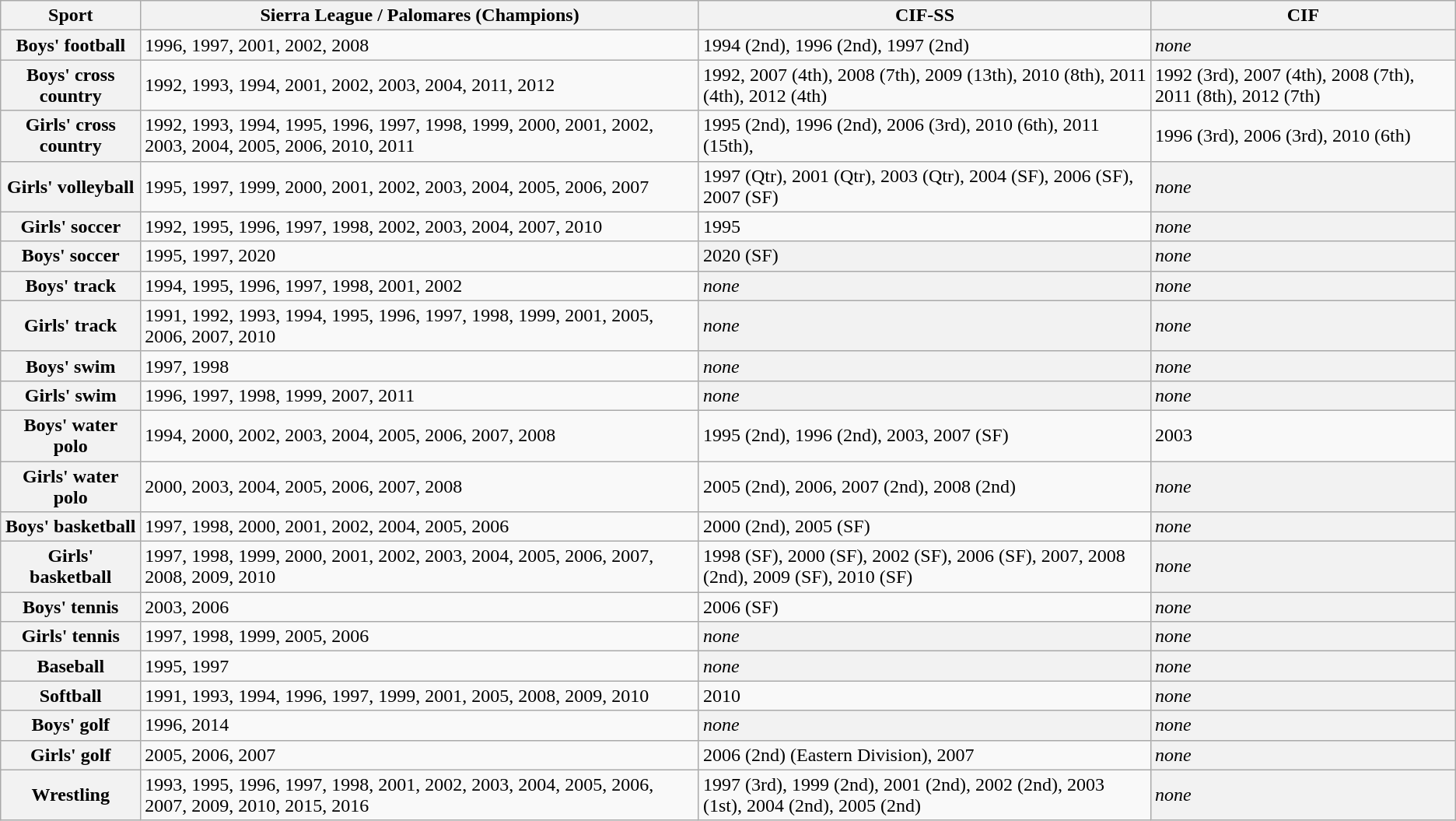<table class="wikitable sortable">
<tr>
<th scope="col">Sport</th>
<th scope="col" class="unsortable">Sierra League / Palomares (Champions)</th>
<th scope="col" class="unsortable">CIF-SS</th>
<th scope="col" class="unsortable">CIF</th>
</tr>
<tr>
<th scope="row">Boys' football</th>
<td>1996, 1997, 2001, 2002, 2008</td>
<td>1994 (2nd), 1996 (2nd), 1997 (2nd)</td>
<td style="background: #f2f2f2"><em>none</em></td>
</tr>
<tr>
<th scope="row">Boys' cross country</th>
<td>1992, 1993, 1994, 2001, 2002, 2003, 2004, 2011, 2012</td>
<td>1992, 2007 (4th), 2008 (7th), 2009 (13th), 2010 (8th), 2011 (4th), 2012 (4th)</td>
<td>1992 (3rd), 2007 (4th), 2008 (7th), 2011 (8th), 2012 (7th)</td>
</tr>
<tr>
<th scope="row">Girls' cross country</th>
<td>1992, 1993, 1994, 1995, 1996, 1997, 1998, 1999, 2000, 2001, 2002, 2003, 2004, 2005, 2006, 2010, 2011</td>
<td>1995 (2nd), 1996 (2nd), 2006 (3rd), 2010 (6th), 2011 (15th),</td>
<td>1996 (3rd), 2006 (3rd), 2010 (6th)</td>
</tr>
<tr>
<th scope="row">Girls' volleyball</th>
<td>1995, 1997, 1999, 2000, 2001, 2002, 2003, 2004, 2005, 2006, 2007</td>
<td>1997 (Qtr), 2001 (Qtr), 2003 (Qtr), 2004 (SF), 2006 (SF), 2007 (SF)</td>
<td style="background: #f2f2f2"><em>none</em></td>
</tr>
<tr>
<th scope="row">Girls' soccer</th>
<td>1992, 1995, 1996, 1997, 1998, 2002, 2003, 2004, 2007, 2010</td>
<td>1995</td>
<td style="background: #f2f2f2"><em>none</em></td>
</tr>
<tr>
<th scope="row">Boys' soccer</th>
<td>1995, 1997, 2020</td>
<td style="background: #f2f2f2">2020 (SF)</td>
<td style="background: #f2f2f2"><em>none</em></td>
</tr>
<tr>
<th scope="row">Boys' track</th>
<td>1994, 1995, 1996, 1997, 1998, 2001, 2002</td>
<td style="background: #f2f2f2"><em>none</em></td>
<td style="background: #f2f2f2"><em>none</em></td>
</tr>
<tr>
<th scope="row">Girls' track</th>
<td>1991, 1992, 1993, 1994, 1995, 1996, 1997, 1998, 1999, 2001, 2005, 2006, 2007, 2010</td>
<td style="background: #f2f2f2"><em>none</em></td>
<td style="background: #f2f2f2"><em>none</em></td>
</tr>
<tr>
<th scope="row">Boys' swim</th>
<td>1997, 1998</td>
<td style="background: #f2f2f2"><em>none</em></td>
<td style="background: #f2f2f2"><em>none</em></td>
</tr>
<tr>
<th scope="row">Girls' swim</th>
<td>1996, 1997, 1998, 1999, 2007, 2011</td>
<td style="background: #f2f2f2"><em>none</em></td>
<td style="background: #f2f2f2"><em>none</em></td>
</tr>
<tr>
<th scope="row">Boys' water polo</th>
<td>1994, 2000, 2002, 2003, 2004, 2005, 2006, 2007, 2008</td>
<td>1995 (2nd), 1996 (2nd), 2003, 2007 (SF)</td>
<td>2003</td>
</tr>
<tr>
<th scope="row">Girls' water polo</th>
<td>2000, 2003, 2004, 2005, 2006, 2007, 2008</td>
<td>2005 (2nd), 2006, 2007 (2nd), 2008 (2nd)</td>
<td style="background: #f2f2f2"><em>none</em></td>
</tr>
<tr>
<th scope="row">Boys' basketball</th>
<td>1997, 1998, 2000, 2001, 2002, 2004, 2005, 2006</td>
<td>2000 (2nd), 2005 (SF)</td>
<td style="background: #f2f2f2"><em>none</em></td>
</tr>
<tr>
<th scope="row">Girls' basketball</th>
<td>1997, 1998, 1999, 2000, 2001, 2002, 2003, 2004, 2005, 2006, 2007, 2008, 2009, 2010</td>
<td>1998 (SF), 2000 (SF), 2002 (SF), 2006 (SF), 2007, 2008 (2nd), 2009 (SF), 2010 (SF)</td>
<td style="background: #f2f2f2"><em>none</em></td>
</tr>
<tr>
<th scope="row">Boys' tennis</th>
<td>2003, 2006</td>
<td>2006 (SF)</td>
<td style="background: #f2f2f2"><em>none</em></td>
</tr>
<tr>
<th scope="row">Girls' tennis</th>
<td>1997, 1998, 1999, 2005, 2006</td>
<td style="background: #f2f2f2"><em>none</em></td>
<td style="background: #f2f2f2"><em>none</em></td>
</tr>
<tr>
<th scope="row">Baseball</th>
<td>1995, 1997</td>
<td style="background: #f2f2f2"><em>none</em></td>
<td style="background: #f2f2f2"><em>none</em></td>
</tr>
<tr>
<th scope="row">Softball</th>
<td>1991, 1993, 1994, 1996, 1997, 1999, 2001, 2005, 2008, 2009, 2010</td>
<td>2010</td>
<td style="background: #f2f2f2"><em>none</em></td>
</tr>
<tr>
<th scope="row">Boys' golf</th>
<td>1996, 2014</td>
<td style="background: #f2f2f2"><em>none</em></td>
<td style="background: #f2f2f2"><em>none</em></td>
</tr>
<tr>
<th scope="row">Girls' golf</th>
<td>2005, 2006, 2007</td>
<td>2006 (2nd) (Eastern Division), 2007</td>
<td style="background: #f2f2f2"><em>none</em></td>
</tr>
<tr>
<th scope="row">Wrestling</th>
<td>1993, 1995, 1996, 1997, 1998, 2001, 2002, 2003, 2004, 2005, 2006, 2007, 2009, 2010, 2015, 2016</td>
<td>1997 (3rd), 1999 (2nd), 2001 (2nd), 2002 (2nd), 2003 (1st),  2004 (2nd), 2005 (2nd)</td>
<td style="background: #f2f2f2"><em>none</em></td>
</tr>
</table>
